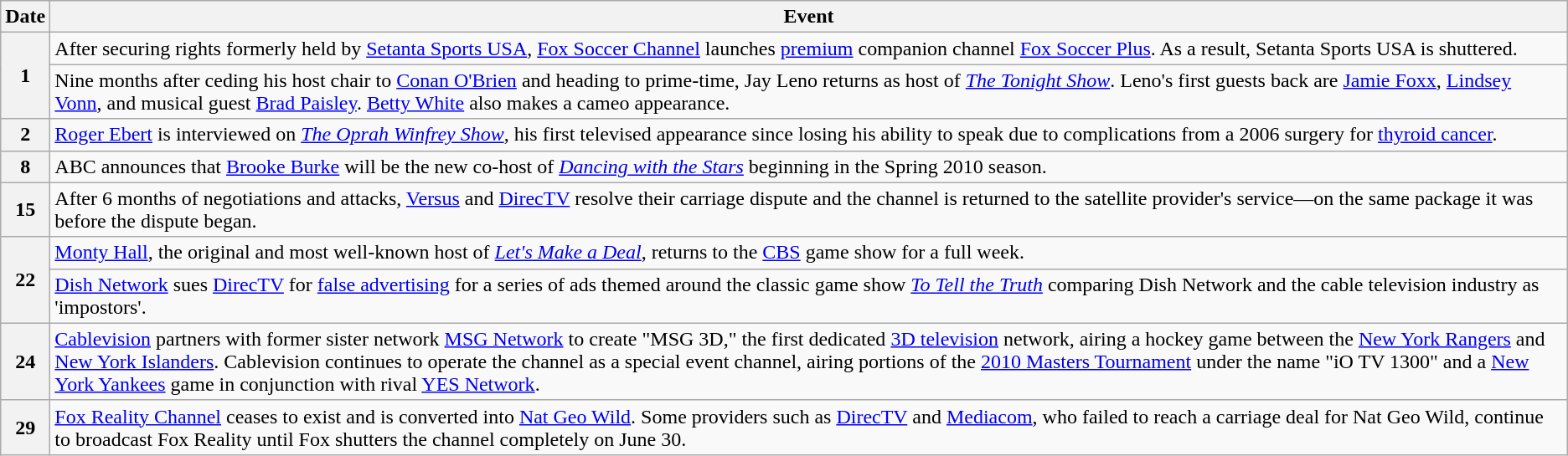<table class="wikitable">
<tr>
<th>Date</th>
<th>Event</th>
</tr>
<tr>
<th style="text-align:center;" rowspan="2"><strong>1</strong></th>
<td>After securing rights formerly held by <a href='#'>Setanta Sports USA</a>, <a href='#'>Fox Soccer Channel</a> launches <a href='#'>premium</a> companion channel <a href='#'>Fox Soccer Plus</a>. As a result, Setanta Sports USA is shuttered.</td>
</tr>
<tr>
<td>Nine months after ceding his host chair to <a href='#'>Conan O'Brien</a> and heading to prime-time, Jay Leno returns as host of <em><a href='#'>The Tonight Show</a></em>. Leno's first guests back are <a href='#'>Jamie Foxx</a>, <a href='#'>Lindsey Vonn</a>, and musical guest <a href='#'>Brad Paisley</a>.  <a href='#'>Betty White</a> also makes a cameo appearance.</td>
</tr>
<tr>
<th style="text-align:center;"><strong>2</strong></th>
<td><a href='#'>Roger Ebert</a> is interviewed on <em><a href='#'>The Oprah Winfrey Show</a></em>, his first televised appearance since losing his ability to speak due to complications from a 2006 surgery for <a href='#'>thyroid cancer</a>.</td>
</tr>
<tr>
<th style="text-align:center;"><strong>8</strong></th>
<td>ABC announces that <a href='#'>Brooke Burke</a> will be the new co-host of <em><a href='#'>Dancing with the Stars</a></em> beginning in the Spring 2010 season.</td>
</tr>
<tr>
<th style="text-align:center;"><strong>15</strong></th>
<td>After 6 months of negotiations and attacks, <a href='#'>Versus</a> and <a href='#'>DirecTV</a> resolve their carriage dispute and the channel is returned to the satellite provider's service—on the same package it was before the dispute began.</td>
</tr>
<tr>
<th style="text-align:center;" rowspan="2"><strong>22</strong></th>
<td><a href='#'>Monty Hall</a>, the original and most well-known host of <em><a href='#'>Let's Make a Deal</a></em>, returns to the <a href='#'>CBS</a> game show for a full week.</td>
</tr>
<tr>
<td><a href='#'>Dish Network</a> sues <a href='#'>DirecTV</a> for <a href='#'>false advertising</a> for a series of ads themed around the classic game show <em><a href='#'>To Tell the Truth</a></em> comparing Dish Network and the cable television industry as 'impostors'.</td>
</tr>
<tr>
<th style="text-align:center;"><strong>24</strong></th>
<td><a href='#'>Cablevision</a> partners with former sister network <a href='#'>MSG Network</a> to create "MSG 3D," the first dedicated <a href='#'>3D television</a> network, airing a hockey game between the <a href='#'>New York Rangers</a> and <a href='#'>New York Islanders</a>. Cablevision continues to operate the channel as a special event channel, airing portions of the <a href='#'>2010 Masters Tournament</a> under the name "iO TV 1300" and a <a href='#'>New York Yankees</a> game in conjunction with rival <a href='#'>YES Network</a>.</td>
</tr>
<tr>
<th style="text-align:center;"><strong>29</strong></th>
<td><a href='#'>Fox Reality Channel</a> ceases to exist and is converted into <a href='#'>Nat Geo Wild</a>. Some providers such as <a href='#'>DirecTV</a> and <a href='#'>Mediacom</a>, who failed to reach a carriage deal for Nat Geo Wild, continue to broadcast Fox Reality until Fox shutters the channel completely on June 30.</td>
</tr>
</table>
